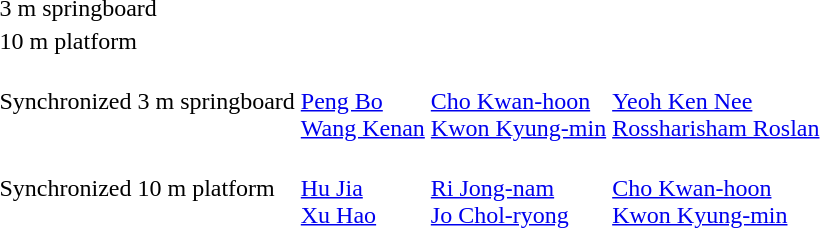<table>
<tr>
<td>3 m springboard<br></td>
<td></td>
<td></td>
<td></td>
</tr>
<tr>
<td>10 m platform<br></td>
<td></td>
<td></td>
<td></td>
</tr>
<tr>
<td>Synchronized 3 m springboard<br></td>
<td><br><a href='#'>Peng Bo</a><br><a href='#'>Wang Kenan</a></td>
<td><br><a href='#'>Cho Kwan-hoon</a><br><a href='#'>Kwon Kyung-min</a></td>
<td><br><a href='#'>Yeoh Ken Nee</a><br><a href='#'>Rossharisham Roslan</a></td>
</tr>
<tr>
<td>Synchronized 10 m platform<br></td>
<td><br><a href='#'>Hu Jia</a><br><a href='#'>Xu Hao</a></td>
<td><br><a href='#'>Ri Jong-nam</a><br><a href='#'>Jo Chol-ryong</a></td>
<td><br><a href='#'>Cho Kwan-hoon</a><br><a href='#'>Kwon Kyung-min</a></td>
</tr>
</table>
